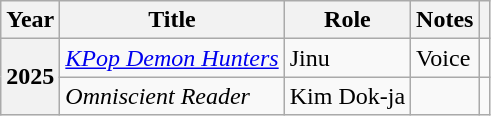<table class="wikitable plainrowheaders sortable">
<tr>
<th scope="col">Year</th>
<th scope="col">Title</th>
<th scope="col">Role</th>
<th scope="col" class="unsortable">Notes</th>
<th scope="col" class="unsortable"></th>
</tr>
<tr>
<th scope="row" rowspan="2">2025</th>
<td><em><a href='#'>KPop Demon Hunters</a></em></td>
<td>Jinu</td>
<td>Voice</td>
<td style="text-align:center"></td>
</tr>
<tr>
<td><em>Omniscient Reader</em></td>
<td>Kim Dok-ja</td>
<td></td>
<td style="text-align:center"></td>
</tr>
</table>
